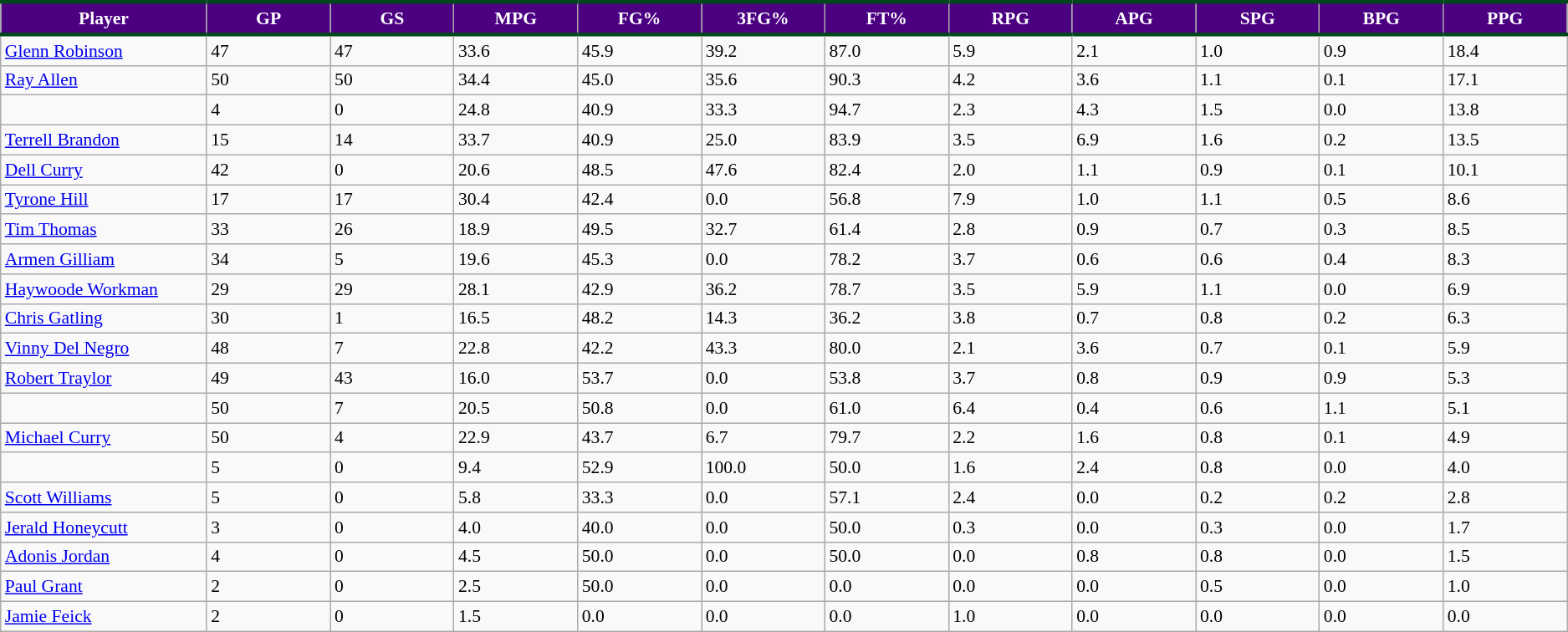<table class="wikitable sortable" style="font-size: 90%">
<tr>
<th style="background:#4B0082; color:#FFFFFF; border-top:#00471B 3px solid; border-bottom:#00471B 3px solid;" width="10%">Player</th>
<th style="background:#4B0082; color:#FFFFFF; border-top:#00471B 3px solid; border-bottom:#00471B 3px solid;" width="6%">GP</th>
<th style="background:#4B0082; color:#FFFFFF; border-top:#00471B 3px solid; border-bottom:#00471B 3px solid;" width="6%">GS</th>
<th style="background:#4B0082; color:#FFFFFF; border-top:#00471B 3px solid; border-bottom:#00471B 3px solid;" width="6%">MPG</th>
<th style="background:#4B0082; color:#FFFFFF; border-top:#00471B 3px solid; border-bottom:#00471B 3px solid;"width="6%">FG%</th>
<th style="background:#4B0082; color:#FFFFFF; border-top:#00471B 3px solid; border-bottom:#00471B 3px solid;" width="6%">3FG%</th>
<th style="background:#4B0082; color:#FFFFFF; border-top:#00471B 3px solid; border-bottom:#00471B 3px solid;" width="6%">FT%</th>
<th style="background:#4B0082; color:#FFFFFF; border-top:#00471B 3px solid; border-bottom:#00471B 3px solid;"width="6%">RPG</th>
<th style="background:#4B0082; color:#FFFFFF; border-top:#00471B 3px solid; border-bottom:#00471B 3px solid;"width="6%">APG</th>
<th style="background:#4B0082; color:#FFFFFF; border-top:#00471B 3px solid; border-bottom:#00471B 3px solid;"width="6%">SPG</th>
<th style="background:#4B0082; color:#FFFFFF; border-top:#00471B 3px solid; border-bottom:#00471B 3px solid;"width="6%">BPG</th>
<th style="background:#4B0082; color:#FFFFFF; border-top:#00471B 3px solid; border-bottom:#00471B 3px solid;"width="6%">PPG</th>
</tr>
<tr>
<td><a href='#'>Glenn Robinson</a></td>
<td>47</td>
<td>47</td>
<td>33.6</td>
<td>45.9</td>
<td>39.2</td>
<td>87.0</td>
<td>5.9</td>
<td>2.1</td>
<td>1.0</td>
<td>0.9</td>
<td>18.4</td>
</tr>
<tr>
<td><a href='#'>Ray Allen</a></td>
<td>50</td>
<td>50</td>
<td>34.4</td>
<td>45.0</td>
<td>35.6</td>
<td>90.3</td>
<td>4.2</td>
<td>3.6</td>
<td>1.1</td>
<td>0.1</td>
<td>17.1</td>
</tr>
<tr>
<td></td>
<td>4</td>
<td>0</td>
<td>24.8</td>
<td>40.9</td>
<td>33.3</td>
<td>94.7</td>
<td>2.3</td>
<td>4.3</td>
<td>1.5</td>
<td>0.0</td>
<td>13.8</td>
</tr>
<tr>
<td><a href='#'>Terrell Brandon</a></td>
<td>15</td>
<td>14</td>
<td>33.7</td>
<td>40.9</td>
<td>25.0</td>
<td>83.9</td>
<td>3.5</td>
<td>6.9</td>
<td>1.6</td>
<td>0.2</td>
<td>13.5</td>
</tr>
<tr>
<td><a href='#'>Dell Curry</a></td>
<td>42</td>
<td>0</td>
<td>20.6</td>
<td>48.5</td>
<td>47.6</td>
<td>82.4</td>
<td>2.0</td>
<td>1.1</td>
<td>0.9</td>
<td>0.1</td>
<td>10.1</td>
</tr>
<tr>
<td><a href='#'>Tyrone Hill</a></td>
<td>17</td>
<td>17</td>
<td>30.4</td>
<td>42.4</td>
<td>0.0</td>
<td>56.8</td>
<td>7.9</td>
<td>1.0</td>
<td>1.1</td>
<td>0.5</td>
<td>8.6</td>
</tr>
<tr>
<td><a href='#'>Tim Thomas</a></td>
<td>33</td>
<td>26</td>
<td>18.9</td>
<td>49.5</td>
<td>32.7</td>
<td>61.4</td>
<td>2.8</td>
<td>0.9</td>
<td>0.7</td>
<td>0.3</td>
<td>8.5</td>
</tr>
<tr>
<td><a href='#'>Armen Gilliam</a></td>
<td>34</td>
<td>5</td>
<td>19.6</td>
<td>45.3</td>
<td>0.0</td>
<td>78.2</td>
<td>3.7</td>
<td>0.6</td>
<td>0.6</td>
<td>0.4</td>
<td>8.3</td>
</tr>
<tr>
<td><a href='#'>Haywoode Workman</a></td>
<td>29</td>
<td>29</td>
<td>28.1</td>
<td>42.9</td>
<td>36.2</td>
<td>78.7</td>
<td>3.5</td>
<td>5.9</td>
<td>1.1</td>
<td>0.0</td>
<td>6.9</td>
</tr>
<tr>
<td><a href='#'>Chris Gatling</a></td>
<td>30</td>
<td>1</td>
<td>16.5</td>
<td>48.2</td>
<td>14.3</td>
<td>36.2</td>
<td>3.8</td>
<td>0.7</td>
<td>0.8</td>
<td>0.2</td>
<td>6.3</td>
</tr>
<tr>
<td><a href='#'>Vinny Del Negro</a></td>
<td>48</td>
<td>7</td>
<td>22.8</td>
<td>42.2</td>
<td>43.3</td>
<td>80.0</td>
<td>2.1</td>
<td>3.6</td>
<td>0.7</td>
<td>0.1</td>
<td>5.9</td>
</tr>
<tr>
<td><a href='#'>Robert Traylor</a></td>
<td>49</td>
<td>43</td>
<td>16.0</td>
<td>53.7</td>
<td>0.0</td>
<td>53.8</td>
<td>3.7</td>
<td>0.8</td>
<td>0.9</td>
<td>0.9</td>
<td>5.3</td>
</tr>
<tr>
<td></td>
<td>50</td>
<td>7</td>
<td>20.5</td>
<td>50.8</td>
<td>0.0</td>
<td>61.0</td>
<td>6.4</td>
<td>0.4</td>
<td>0.6</td>
<td>1.1</td>
<td>5.1</td>
</tr>
<tr>
<td><a href='#'>Michael Curry</a></td>
<td>50</td>
<td>4</td>
<td>22.9</td>
<td>43.7</td>
<td>6.7</td>
<td>79.7</td>
<td>2.2</td>
<td>1.6</td>
<td>0.8</td>
<td>0.1</td>
<td>4.9</td>
</tr>
<tr>
<td></td>
<td>5</td>
<td>0</td>
<td>9.4</td>
<td>52.9</td>
<td>100.0</td>
<td>50.0</td>
<td>1.6</td>
<td>2.4</td>
<td>0.8</td>
<td>0.0</td>
<td>4.0</td>
</tr>
<tr>
<td><a href='#'>Scott Williams</a></td>
<td>5</td>
<td>0</td>
<td>5.8</td>
<td>33.3</td>
<td>0.0</td>
<td>57.1</td>
<td>2.4</td>
<td>0.0</td>
<td>0.2</td>
<td>0.2</td>
<td>2.8</td>
</tr>
<tr>
<td><a href='#'>Jerald Honeycutt</a></td>
<td>3</td>
<td>0</td>
<td>4.0</td>
<td>40.0</td>
<td>0.0</td>
<td>50.0</td>
<td>0.3</td>
<td>0.0</td>
<td>0.3</td>
<td>0.0</td>
<td>1.7</td>
</tr>
<tr>
<td><a href='#'>Adonis Jordan</a></td>
<td>4</td>
<td>0</td>
<td>4.5</td>
<td>50.0</td>
<td>0.0</td>
<td>50.0</td>
<td>0.0</td>
<td>0.8</td>
<td>0.8</td>
<td>0.0</td>
<td>1.5</td>
</tr>
<tr>
<td><a href='#'>Paul Grant</a></td>
<td>2</td>
<td>0</td>
<td>2.5</td>
<td>50.0</td>
<td>0.0</td>
<td>0.0</td>
<td>0.0</td>
<td>0.0</td>
<td>0.5</td>
<td>0.0</td>
<td>1.0</td>
</tr>
<tr>
<td><a href='#'>Jamie Feick</a></td>
<td>2</td>
<td>0</td>
<td>1.5</td>
<td>0.0</td>
<td>0.0</td>
<td>0.0</td>
<td>1.0</td>
<td>0.0</td>
<td>0.0</td>
<td>0.0</td>
<td>0.0</td>
</tr>
</table>
